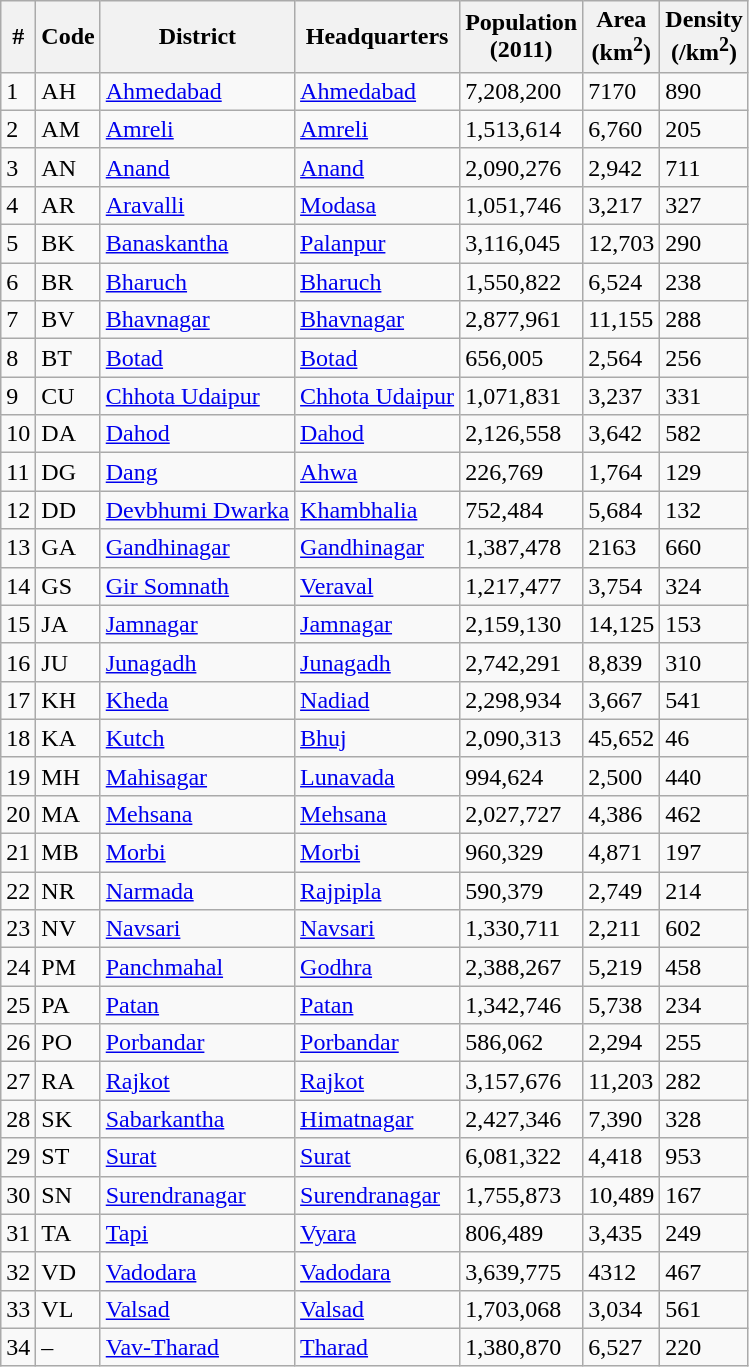<table class="wikitable sortable">
<tr>
<th>#</th>
<th>Code</th>
<th>District</th>
<th>Headquarters</th>
<th>Population <br>(2011)</th>
<th>Area <br>(km<sup>2</sup>)</th>
<th>Density <br>(/km<sup>2</sup>)</th>
</tr>
<tr>
<td>1</td>
<td>AH</td>
<td><a href='#'>Ahmedabad</a></td>
<td><a href='#'>Ahmedabad</a></td>
<td> 7,208,200</td>
<td> 7170</td>
<td> 890</td>
</tr>
<tr>
<td>2</td>
<td>AM</td>
<td><a href='#'>Amreli</a></td>
<td><a href='#'>Amreli</a></td>
<td> 1,513,614</td>
<td> 6,760</td>
<td> 205</td>
</tr>
<tr>
<td>3</td>
<td>AN</td>
<td><a href='#'>Anand</a></td>
<td><a href='#'>Anand</a></td>
<td> 2,090,276</td>
<td> 2,942</td>
<td> 711</td>
</tr>
<tr>
<td>4</td>
<td>AR</td>
<td><a href='#'>Aravalli</a></td>
<td><a href='#'>Modasa</a></td>
<td> 1,051,746</td>
<td> 3,217</td>
<td> 327</td>
</tr>
<tr>
<td>5</td>
<td>BK</td>
<td><a href='#'>Banaskantha</a></td>
<td><a href='#'>Palanpur</a></td>
<td> 3,116,045</td>
<td> 12,703</td>
<td> 290</td>
</tr>
<tr>
<td>6</td>
<td>BR</td>
<td><a href='#'>Bharuch</a></td>
<td><a href='#'>Bharuch</a></td>
<td> 1,550,822</td>
<td> 6,524</td>
<td> 238</td>
</tr>
<tr>
<td>7</td>
<td>BV</td>
<td><a href='#'>Bhavnagar</a></td>
<td><a href='#'>Bhavnagar</a></td>
<td> 2,877,961</td>
<td> 11,155</td>
<td> 288</td>
</tr>
<tr>
<td>8</td>
<td>BT</td>
<td><a href='#'>Botad</a></td>
<td><a href='#'>Botad</a></td>
<td> 656,005</td>
<td>2,564</td>
<td>256</td>
</tr>
<tr>
<td>9</td>
<td>CU</td>
<td><a href='#'>Chhota Udaipur</a></td>
<td><a href='#'>Chhota Udaipur</a></td>
<td>1,071,831</td>
<td>3,237</td>
<td> 331</td>
</tr>
<tr>
<td>10</td>
<td>DA</td>
<td><a href='#'>Dahod</a></td>
<td><a href='#'>Dahod</a></td>
<td> 2,126,558</td>
<td> 3,642</td>
<td> 582</td>
</tr>
<tr>
<td>11</td>
<td>DG</td>
<td><a href='#'>Dang</a></td>
<td><a href='#'>Ahwa</a></td>
<td> 226,769</td>
<td> 1,764</td>
<td> 129</td>
</tr>
<tr>
<td>12</td>
<td>DD</td>
<td><a href='#'>Devbhumi Dwarka</a></td>
<td><a href='#'>Khambhalia</a></td>
<td>752,484</td>
<td> 5,684</td>
<td>132</td>
</tr>
<tr>
<td>13</td>
<td>GA</td>
<td><a href='#'>Gandhinagar</a></td>
<td><a href='#'>Gandhinagar</a></td>
<td> 1,387,478</td>
<td> 2163</td>
<td> 660</td>
</tr>
<tr>
<td>14</td>
<td>GS</td>
<td><a href='#'>Gir Somnath</a></td>
<td><a href='#'>Veraval</a></td>
<td>1,217,477</td>
<td>3,754</td>
<td> 324</td>
</tr>
<tr>
<td>15</td>
<td>JA</td>
<td><a href='#'>Jamnagar</a></td>
<td><a href='#'>Jamnagar</a></td>
<td> 2,159,130</td>
<td> 14,125</td>
<td> 153</td>
</tr>
<tr>
<td>16</td>
<td>JU</td>
<td><a href='#'>Junagadh</a></td>
<td><a href='#'>Junagadh</a></td>
<td> 2,742,291</td>
<td> 8,839</td>
<td> 310</td>
</tr>
<tr>
<td>17</td>
<td>KH</td>
<td><a href='#'>Kheda</a></td>
<td><a href='#'>Nadiad</a></td>
<td> 2,298,934</td>
<td> 3,667</td>
<td> 541</td>
</tr>
<tr>
<td>18</td>
<td>KA</td>
<td><a href='#'>Kutch</a></td>
<td><a href='#'>Bhuj</a></td>
<td> 2,090,313</td>
<td> 45,652</td>
<td> 46</td>
</tr>
<tr>
<td>19</td>
<td>MH</td>
<td><a href='#'>Mahisagar</a></td>
<td><a href='#'>Lunavada</a></td>
<td>  994,624</td>
<td> 2,500</td>
<td> 440</td>
</tr>
<tr>
<td>20</td>
<td>MA</td>
<td><a href='#'>Mehsana</a></td>
<td><a href='#'>Mehsana</a></td>
<td> 2,027,727</td>
<td> 4,386</td>
<td> 462</td>
</tr>
<tr>
<td>21</td>
<td>MB</td>
<td><a href='#'>Morbi</a></td>
<td><a href='#'>Morbi</a></td>
<td>960,329</td>
<td>4,871</td>
<td>197</td>
</tr>
<tr>
<td>22</td>
<td>NR</td>
<td><a href='#'>Narmada</a></td>
<td><a href='#'>Rajpipla</a></td>
<td> 590,379</td>
<td> 2,749</td>
<td> 214</td>
</tr>
<tr>
<td>23</td>
<td>NV</td>
<td><a href='#'>Navsari</a></td>
<td><a href='#'>Navsari</a></td>
<td> 1,330,711</td>
<td> 2,211</td>
<td> 602</td>
</tr>
<tr>
<td>24</td>
<td>PM</td>
<td><a href='#'>Panchmahal</a></td>
<td><a href='#'>Godhra</a></td>
<td> 2,388,267</td>
<td> 5,219</td>
<td> 458</td>
</tr>
<tr>
<td>25</td>
<td>PA</td>
<td><a href='#'>Patan</a></td>
<td><a href='#'>Patan</a></td>
<td> 1,342,746</td>
<td> 5,738</td>
<td> 234</td>
</tr>
<tr>
<td>26</td>
<td>PO</td>
<td><a href='#'>Porbandar</a></td>
<td><a href='#'>Porbandar</a></td>
<td> 586,062</td>
<td> 2,294</td>
<td> 255</td>
</tr>
<tr>
<td>27</td>
<td>RA</td>
<td><a href='#'>Rajkot</a></td>
<td><a href='#'>Rajkot</a></td>
<td> 3,157,676</td>
<td> 11,203</td>
<td> 282</td>
</tr>
<tr>
<td>28</td>
<td>SK</td>
<td><a href='#'>Sabarkantha</a></td>
<td><a href='#'>Himatnagar</a></td>
<td> 2,427,346</td>
<td> 7,390</td>
<td> 328</td>
</tr>
<tr>
<td>29</td>
<td>ST</td>
<td><a href='#'>Surat</a></td>
<td><a href='#'>Surat</a></td>
<td> 6,081,322</td>
<td> 4,418</td>
<td> 953</td>
</tr>
<tr>
<td>30</td>
<td>SN</td>
<td><a href='#'>Surendranagar</a></td>
<td><a href='#'>Surendranagar</a></td>
<td> 1,755,873</td>
<td> 10,489</td>
<td> 167</td>
</tr>
<tr>
<td>31</td>
<td>TA</td>
<td><a href='#'>Tapi</a></td>
<td><a href='#'>Vyara</a></td>
<td> 806,489</td>
<td> 3,435</td>
<td> 249</td>
</tr>
<tr>
<td>32</td>
<td>VD</td>
<td><a href='#'>Vadodara</a></td>
<td><a href='#'>Vadodara</a></td>
<td> 3,639,775</td>
<td> 4312</td>
<td> 467</td>
</tr>
<tr>
<td>33</td>
<td>VL</td>
<td><a href='#'>Valsad</a></td>
<td><a href='#'>Valsad</a></td>
<td> 1,703,068</td>
<td> 3,034</td>
<td> 561</td>
</tr>
<tr>
<td>34</td>
<td>–</td>
<td><a href='#'>Vav-Tharad</a></td>
<td><a href='#'>Tharad</a></td>
<td> 1,380,870</td>
<td> 6,527</td>
<td> 220</td>
</tr>
</table>
